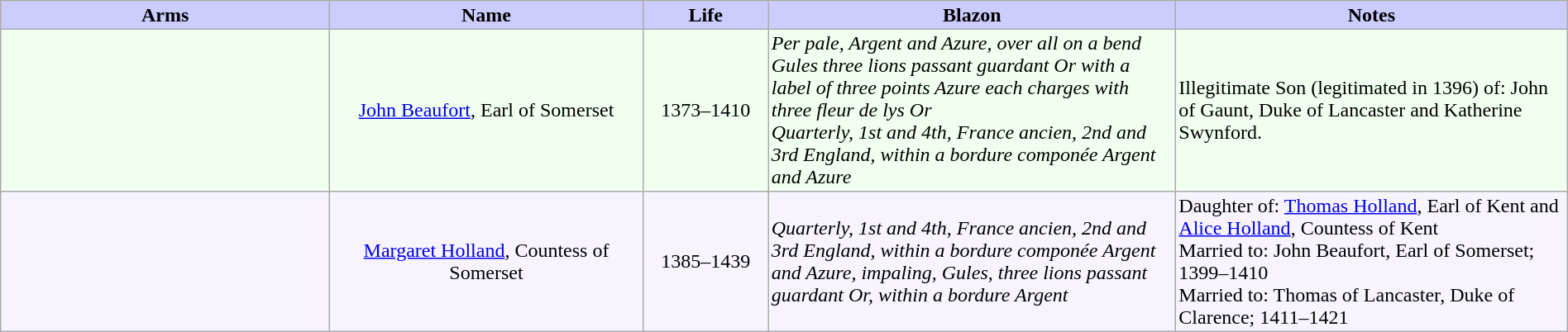<table width="100%" border="1" cellpadding="2" cellspacing="0" style="margin: 0.5em 0.3em 0.5em 0; background: #f9f9f9; border: 1px #aaa solid; border-collapse: collapse;">
<tr>
<th width="21%" bgcolor = "#ccccff">Arms</th>
<th width="20%" bgcolor = "#ccccff">Name</th>
<th width="8%" bgcolor = "#ccccff">Life</th>
<th width="26%" bgcolor = "#ccccff">Blazon</th>
<th width="26%" bgcolor = "#ccccff">Notes</th>
</tr>
<tr bgcolor=f0fff0>
<td align="center"> </td>
<td align="center"><a href='#'>John Beaufort</a>, Earl of Somerset</td>
<td align="center">1373–1410</td>
<td><em>Per pale, Argent and Azure, over all on a bend Gules three lions passant guardant Or with a label of three points Azure each charges with three fleur de lys Or</em><br><em>Quarterly, 1st and 4th, France ancien, 2nd and 3rd England, within a bordure componée Argent and Azure</em></td>
<td>Illegitimate Son (legitimated in 1396) of: John of Gaunt, Duke of Lancaster and Katherine Swynford.</td>
</tr>
<tr bgcolor=f8f4ff>
<td align="center"></td>
<td align="center"><a href='#'>Margaret Holland</a>, Countess of Somerset</td>
<td align="center">1385–1439</td>
<td><em>Quarterly, 1st and 4th, France ancien, 2nd and 3rd England, within a bordure componée Argent and Azure, impaling, Gules, three lions passant guardant Or, within a bordure Argent</em></td>
<td>Daughter of: <a href='#'>Thomas Holland</a>, Earl of Kent and <a href='#'>Alice Holland</a>, Countess of Kent<br>Married to: John Beaufort, Earl of Somerset; 1399–1410<br>Married to: Thomas of Lancaster, Duke of Clarence; 1411–1421</td>
</tr>
</table>
